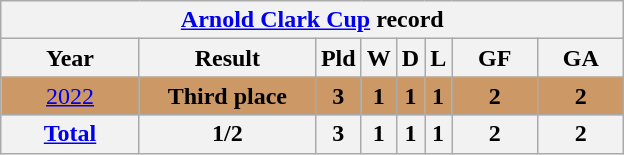<table class="wikitable" style="text-align:center; ">
<tr>
<th colspan="8"> <strong><a href='#'>Arnold Clark Cup</a> record</strong></th>
</tr>
<tr>
<th width="85">Year</th>
<th width="110">Result</th>
<th>Pld</th>
<th>W</th>
<th>D</th>
<th>L</th>
<th width="50">GF</th>
<th width="50">GA</th>
</tr>
<tr style="background:#c96;">
<td><a href='#'>2022</a></td>
<td><strong>Third place</strong></td>
<td><strong>3</strong></td>
<td><strong>1</strong></td>
<td><strong>1</strong></td>
<td><strong>1</strong></td>
<td><strong>2</strong></td>
<td><strong>2</strong></td>
</tr>
<tr class="sortbottom" style="font-weight:bold;">
<th><a href='#'>Total</a></th>
<th>1/2</th>
<th>3</th>
<th>1</th>
<th>1</th>
<th>1</th>
<th>2</th>
<th>2</th>
</tr>
</table>
